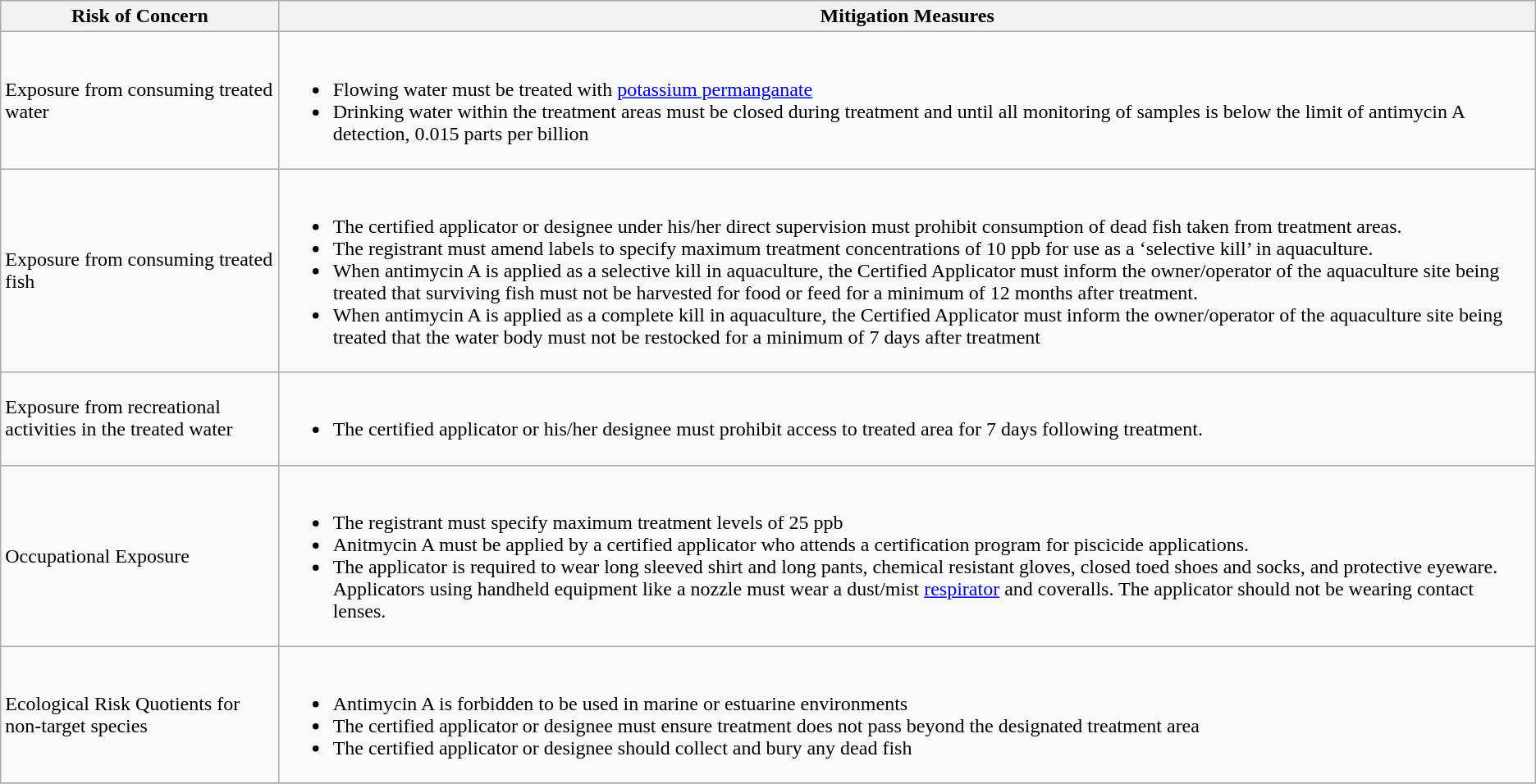<table class="wikitable">
<tr>
<th>Risk of Concern</th>
<th>Mitigation Measures</th>
</tr>
<tr>
<td>Exposure from consuming treated water</td>
<td><br><ul><li>Flowing water must be treated with <a href='#'>potassium permanganate</a></li><li>Drinking water within the treatment areas must be closed during treatment and until all monitoring of samples is below the limit of antimycin A detection, 0.015 parts per billion</li></ul></td>
</tr>
<tr>
<td>Exposure from consuming treated fish</td>
<td><br><ul><li>The certified applicator  or designee under his/her direct supervision must prohibit consumption of dead fish taken from treatment areas.</li><li>The registrant must amend labels to specify maximum treatment concentrations of 10 ppb for use as a ‘selective kill’ in aquaculture.</li><li>When antimycin A is applied as a selective kill in aquaculture, the Certified Applicator must inform the owner/operator of the aquaculture site being treated that surviving fish must not be harvested for food or feed for a minimum of 12 months after treatment.</li><li>When antimycin A is applied as a complete kill in aquaculture, the Certified Applicator must inform the owner/operator of the aquaculture site being treated that the water body must not be restocked for a minimum of 7 days after treatment</li></ul></td>
</tr>
<tr>
<td>Exposure from recreational activities in the treated water</td>
<td><br><ul><li>The certified applicator or his/her designee must prohibit access to treated area for 7 days following treatment.</li></ul></td>
</tr>
<tr>
<td>Occupational Exposure</td>
<td><br><ul><li>The registrant must specify maximum treatment levels of 25 ppb</li><li>Anitmycin A must be applied by a certified applicator who attends a certification program for piscicide applications.</li><li>The applicator is required to wear long sleeved shirt and long pants, chemical resistant gloves, closed toed shoes and socks, and protective eyeware.  Applicators using handheld equipment like a nozzle must wear a dust/mist <a href='#'>respirator</a> and coveralls.  The applicator should not be wearing contact lenses.</li></ul></td>
</tr>
<tr>
<td>Ecological Risk Quotients for non-target species</td>
<td><br><ul><li>Antimycin A is forbidden to be used in marine or estuarine environments</li><li>The certified applicator or designee must ensure treatment does not pass beyond the designated treatment area</li><li>The certified applicator or designee should collect and bury any dead fish</li></ul></td>
</tr>
<tr>
</tr>
</table>
